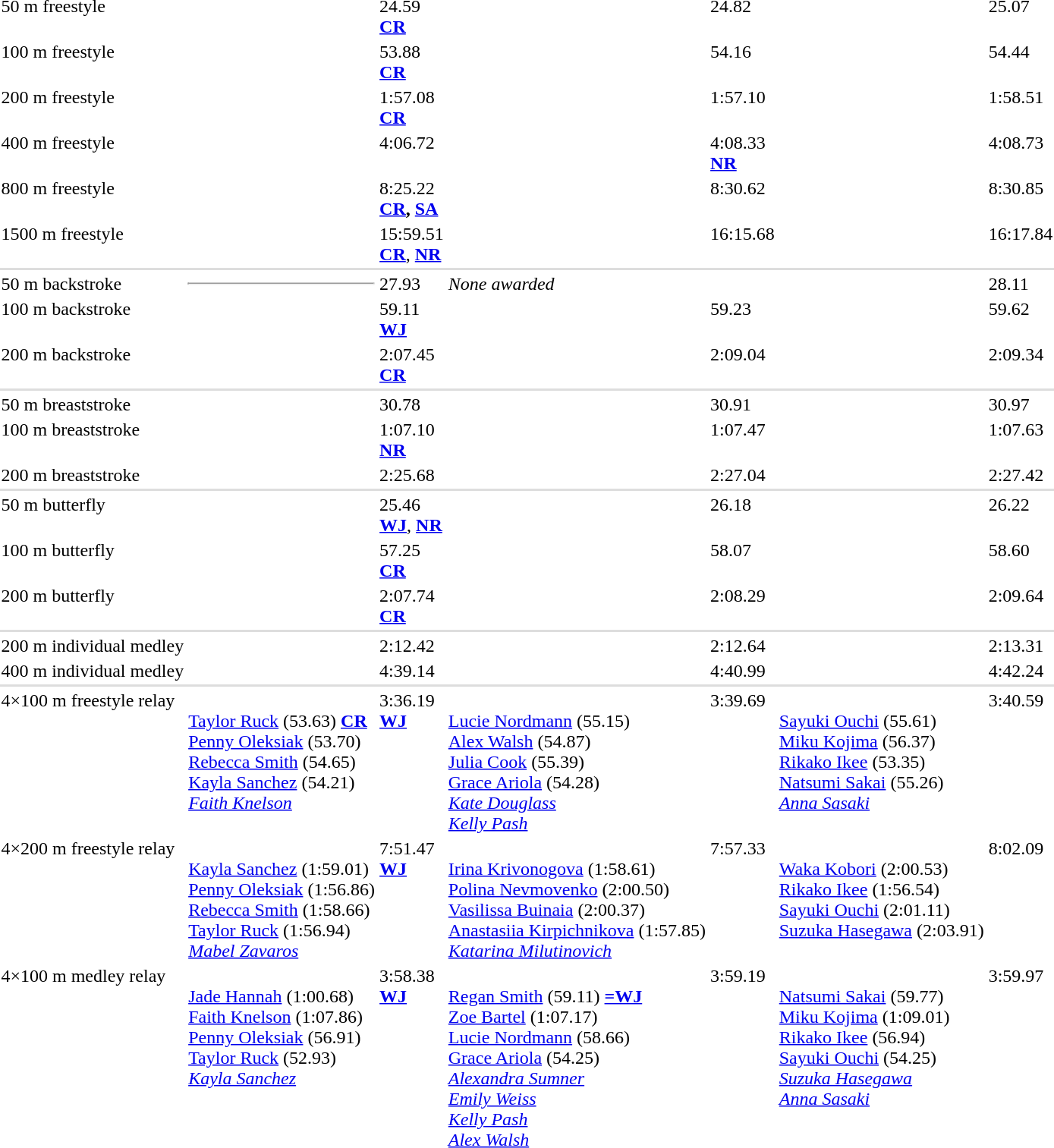<table>
<tr valign="top">
<td>50 m freestyle</td>
<td></td>
<td>24.59<br><strong><a href='#'>CR</a></strong></td>
<td></td>
<td>24.82</td>
<td></td>
<td>25.07</td>
</tr>
<tr valign="top">
<td>100 m freestyle</td>
<td></td>
<td>53.88<br><strong><a href='#'>CR</a></strong></td>
<td></td>
<td>54.16</td>
<td></td>
<td>54.44</td>
</tr>
<tr valign="top">
<td>200 m freestyle</td>
<td></td>
<td>1:57.08<br><strong><a href='#'>CR</a></strong></td>
<td></td>
<td>1:57.10</td>
<td></td>
<td>1:58.51</td>
</tr>
<tr valign="top">
<td>400 m freestyle</td>
<td></td>
<td>4:06.72</td>
<td></td>
<td>4:08.33<br><strong><a href='#'>NR</a></strong></td>
<td></td>
<td>4:08.73</td>
</tr>
<tr valign="top">
<td>800 m freestyle</td>
<td></td>
<td>8:25.22<br><strong><a href='#'>CR</a>, <a href='#'>SA</a></strong></td>
<td></td>
<td>8:30.62</td>
<td></td>
<td>8:30.85</td>
</tr>
<tr valign="top">
<td>1500 m freestyle</td>
<td></td>
<td>15:59.51<br><strong><a href='#'>CR</a></strong>, <strong><a href='#'>NR</a></strong></td>
<td></td>
<td>16:15.68</td>
<td></td>
<td>16:17.84</td>
</tr>
<tr bgcolor=#DDDDDD>
<td colspan=7></td>
</tr>
<tr valign="top">
<td>50 m backstroke</td>
<td><hr></td>
<td>27.93</td>
<td><em>None awarded</em></td>
<td></td>
<td></td>
<td>28.11</td>
</tr>
<tr valign="top">
<td>100 m backstroke</td>
<td></td>
<td>59.11<br><strong><a href='#'>WJ</a></strong></td>
<td></td>
<td>59.23</td>
<td></td>
<td>59.62</td>
</tr>
<tr valign="top">
<td>200 m backstroke</td>
<td></td>
<td>2:07.45<br><strong><a href='#'>CR</a></strong></td>
<td></td>
<td>2:09.04</td>
<td></td>
<td>2:09.34</td>
</tr>
<tr bgcolor=#DDDDDD>
<td colspan=7></td>
</tr>
<tr valign="top">
<td>50 m breaststroke</td>
<td></td>
<td>30.78</td>
<td></td>
<td>30.91</td>
<td></td>
<td>30.97</td>
</tr>
<tr valign="top">
<td>100 m breaststroke</td>
<td></td>
<td>1:07.10<br><strong><a href='#'>NR</a></strong></td>
<td></td>
<td>1:07.47</td>
<td></td>
<td>1:07.63</td>
</tr>
<tr valign="top">
<td>200 m breaststroke</td>
<td></td>
<td>2:25.68</td>
<td></td>
<td>2:27.04</td>
<td></td>
<td>2:27.42</td>
</tr>
<tr bgcolor=#DDDDDD>
<td colspan=7></td>
</tr>
<tr valign="top">
<td>50 m butterfly</td>
<td></td>
<td>25.46<br><strong><a href='#'>WJ</a></strong>, <strong><a href='#'>NR</a></strong></td>
<td></td>
<td>26.18</td>
<td></td>
<td>26.22</td>
</tr>
<tr valign="top">
<td>100 m butterfly</td>
<td></td>
<td>57.25 <br><strong><a href='#'>CR</a></strong></td>
<td></td>
<td>58.07</td>
<td></td>
<td>58.60</td>
</tr>
<tr valign="top">
<td>200 m butterfly</td>
<td></td>
<td>2:07.74<br><strong><a href='#'>CR</a></strong></td>
<td></td>
<td>2:08.29</td>
<td></td>
<td>2:09.64</td>
</tr>
<tr bgcolor=#DDDDDD>
<td colspan=7></td>
</tr>
<tr valign="top">
<td>200 m individual medley</td>
<td></td>
<td>2:12.42</td>
<td></td>
<td>2:12.64</td>
<td></td>
<td>2:13.31</td>
</tr>
<tr valign="top">
<td>400 m individual medley</td>
<td></td>
<td>4:39.14</td>
<td></td>
<td>4:40.99</td>
<td></td>
<td>4:42.24</td>
</tr>
<tr bgcolor=#DDDDDD>
<td colspan=7></td>
</tr>
<tr valign="top">
<td>4×100 m freestyle relay</td>
<td><br><a href='#'>Taylor Ruck</a> (53.63) <strong><a href='#'>CR</a></strong><br><a href='#'>Penny Oleksiak</a> (53.70)<br><a href='#'>Rebecca Smith</a> (54.65)<br><a href='#'>Kayla Sanchez</a> (54.21)<br><em><a href='#'>Faith Knelson</a></em></td>
<td>3:36.19 <br><strong><a href='#'>WJ</a></strong></td>
<td><br><a href='#'>Lucie Nordmann</a> (55.15)<br><a href='#'>Alex Walsh</a> (54.87)<br><a href='#'>Julia Cook</a> (55.39)<br><a href='#'>Grace Ariola</a> (54.28)<br><em><a href='#'>Kate Douglass</a><br><a href='#'>Kelly Pash</a></em></td>
<td>3:39.69</td>
<td><br><a href='#'>Sayuki Ouchi</a> (55.61)<br><a href='#'>Miku Kojima</a> (56.37)<br><a href='#'>Rikako Ikee</a> (53.35)<br><a href='#'>Natsumi Sakai</a> (55.26)<br><em><a href='#'>Anna Sasaki</a></em></td>
<td>3:40.59</td>
</tr>
<tr valign="top">
<td>4×200 m freestyle relay</td>
<td><br><a href='#'>Kayla Sanchez</a> (1:59.01)<br><a href='#'>Penny Oleksiak</a> (1:56.86)<br><a href='#'>Rebecca Smith</a> (1:58.66)<br><a href='#'>Taylor Ruck</a> (1:56.94)<br><em><a href='#'>Mabel Zavaros</a></em></td>
<td>7:51.47<br><strong><a href='#'>WJ</a></strong></td>
<td><br><a href='#'>Irina Krivonogova</a> (1:58.61)<br><a href='#'>Polina Nevmovenko</a> (2:00.50)<br><a href='#'>Vasilissa Buinaia</a> (2:00.37)<br><a href='#'>Anastasiia Kirpichnikova</a> (1:57.85)<br><em><a href='#'>Katarina Milutinovich</a></em></td>
<td>7:57.33</td>
<td><br><a href='#'>Waka Kobori</a> (2:00.53)<br><a href='#'>Rikako Ikee</a> (1:56.54)<br><a href='#'>Sayuki Ouchi</a> (2:01.11)<br><a href='#'>Suzuka Hasegawa</a> (2:03.91)</td>
<td>8:02.09</td>
</tr>
<tr valign="top">
<td>4×100 m medley relay</td>
<td><br><a href='#'>Jade Hannah</a> (1:00.68)<br><a href='#'>Faith Knelson</a> (1:07.86)<br><a href='#'>Penny Oleksiak</a> (56.91)<br><a href='#'>Taylor Ruck</a> (52.93)<br><em><a href='#'>Kayla Sanchez</a></em></td>
<td>3:58.38<br><strong><a href='#'>WJ</a></strong></td>
<td><br><a href='#'>Regan Smith</a> (59.11) <strong><a href='#'>=WJ</a></strong><br><a href='#'>Zoe Bartel</a> (1:07.17)<br><a href='#'>Lucie Nordmann</a> (58.66)<br><a href='#'>Grace Ariola</a> (54.25)<br><em><a href='#'>Alexandra Sumner</a><br><a href='#'>Emily Weiss</a><br><a href='#'>Kelly Pash</a><br><a href='#'>Alex Walsh</a></em></td>
<td>3:59.19</td>
<td><br><a href='#'>Natsumi Sakai</a> (59.77)<br><a href='#'>Miku Kojima</a> (1:09.01)<br><a href='#'>Rikako Ikee</a> (56.94)<br><a href='#'>Sayuki Ouchi</a> (54.25)<br><em><a href='#'>Suzuka Hasegawa</a><br><a href='#'>Anna Sasaki</a></em></td>
<td>3:59.97</td>
</tr>
</table>
